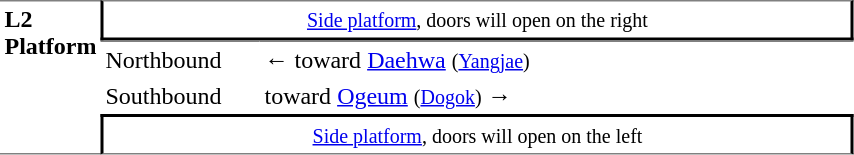<table table border=0 cellspacing=0 cellpadding=3>
<tr>
<td style="border-top:solid 1px gray;border-bottom:solid 1px gray;" width=50 rowspan=10 valign=top><strong>L2<br>Platform</strong></td>
<td style="border-top:solid 1px gray;border-right:solid 2px black;border-left:solid 2px black;border-bottom:solid 2px black;text-align:center;" colspan=2><small><a href='#'>Side platform</a>, doors will open on the right</small></td>
</tr>
<tr>
<td style="border-bottom:solid 0px gray;border-top:solid 1px gray;" width=100>Northbound</td>
<td style="border-bottom:solid 0px gray;border-top:solid 1px gray;" width=390>←  toward <a href='#'>Daehwa</a> <small>(<a href='#'>Yangjae</a>)</small></td>
</tr>
<tr>
<td>Southbound</td>
<td>  toward <a href='#'>Ogeum</a> <small>(<a href='#'>Dogok</a>)</small> →</td>
</tr>
<tr>
<td style="border-top:solid 2px black;border-right:solid 2px black;border-left:solid 2px black;border-bottom:solid 1px gray;text-align:center;" colspan=2><small><a href='#'>Side platform</a>, doors will open on the left</small></td>
</tr>
</table>
